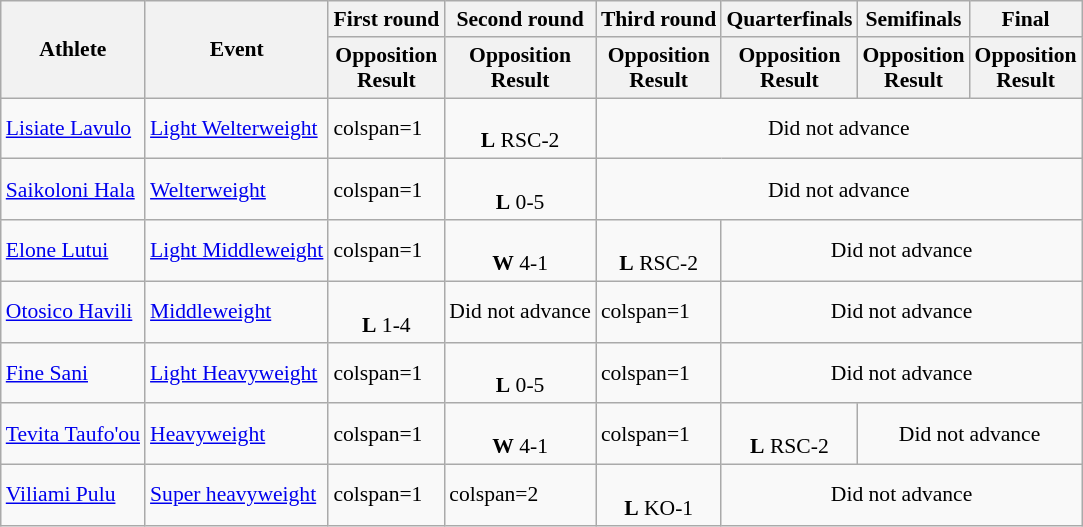<table class="wikitable" style="font-size:90%">
<tr>
<th rowspan="2">Athlete</th>
<th rowspan="2">Event</th>
<th>First round</th>
<th>Second round</th>
<th>Third round</th>
<th>Quarterfinals</th>
<th>Semifinals</th>
<th>Final</th>
</tr>
<tr>
<th>Opposition<br>Result</th>
<th>Opposition<br>Result</th>
<th>Opposition<br>Result</th>
<th>Opposition<br>Result</th>
<th>Opposition<br>Result</th>
<th>Opposition<br>Result</th>
</tr>
<tr>
<td><a href='#'>Lisiate Lavulo</a></td>
<td><a href='#'>Light Welterweight</a></td>
<td>colspan=1 </td>
<td align=center><br><strong>L</strong> RSC-2</td>
<td align=center colspan="6">Did not advance</td>
</tr>
<tr>
<td><a href='#'>Saikoloni Hala</a></td>
<td><a href='#'>Welterweight</a></td>
<td>colspan=1 </td>
<td align=center><br><strong>L</strong> 0-5</td>
<td align=center colspan="6">Did not advance</td>
</tr>
<tr>
<td><a href='#'>Elone Lutui</a></td>
<td><a href='#'>Light Middleweight</a></td>
<td>colspan=1 </td>
<td align=center><br><strong>W</strong> 4-1</td>
<td align=center><br><strong>L</strong> RSC-2</td>
<td align=center colspan="6">Did not advance</td>
</tr>
<tr>
<td><a href='#'>Otosico Havili</a></td>
<td><a href='#'>Middleweight</a></td>
<td align=center><br><strong>L</strong> 1-4</td>
<td align=center colspan="1">Did not advance</td>
<td>colspan=1 </td>
<td align=center colspan="6">Did not advance</td>
</tr>
<tr>
<td><a href='#'>Fine Sani</a></td>
<td><a href='#'>Light Heavyweight</a></td>
<td>colspan=1 </td>
<td align=center><br><strong>L</strong> 0-5</td>
<td>colspan=1 </td>
<td align=center colspan="6">Did not advance</td>
</tr>
<tr>
<td><a href='#'>Tevita Taufo'ou</a></td>
<td><a href='#'>Heavyweight</a></td>
<td>colspan=1 </td>
<td align=center><br><strong>W</strong> 4-1</td>
<td>colspan=1 </td>
<td align=center><br><strong>L</strong> RSC-2</td>
<td align=center colspan="6">Did not advance</td>
</tr>
<tr>
<td><a href='#'>Viliami Pulu</a></td>
<td><a href='#'>Super heavyweight</a></td>
<td>colspan=1 </td>
<td>colspan=2 </td>
<td align=center><br><strong>L</strong> KO-1</td>
<td align=center colspan="6">Did not advance</td>
</tr>
</table>
